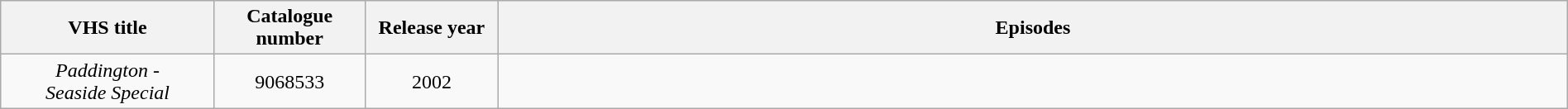<table class="wikitable" style="text-align:center; width:100%;">
<tr>
<th style="width:08%;">VHS title</th>
<th style="width:05%;">Catalogue number</th>
<th style="width:05%;">Release year</th>
<th style="width:40%;">Episodes</th>
</tr>
<tr>
<td><em>Paddington -<br>Seaside Special</em></td>
<td>9068533</td>
<td>2002</td>
<td></td>
</tr>
</table>
